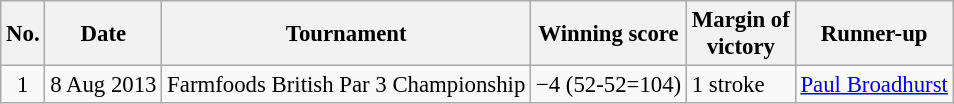<table class="wikitable" style="font-size:95%;">
<tr>
<th>No.</th>
<th>Date</th>
<th>Tournament</th>
<th>Winning score</th>
<th>Margin of<br>victory</th>
<th>Runner-up</th>
</tr>
<tr>
<td align=center>1</td>
<td align=right>8 Aug 2013</td>
<td>Farmfoods British Par 3 Championship</td>
<td>−4 (52-52=104)</td>
<td>1 stroke</td>
<td> <a href='#'>Paul Broadhurst</a></td>
</tr>
</table>
